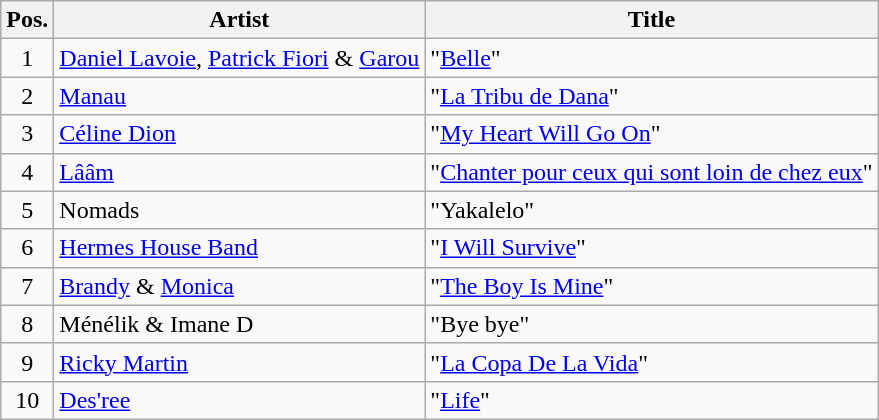<table class="wikitable sortable">
<tr>
<th>Pos.</th>
<th>Artist</th>
<th>Title</th>
</tr>
<tr>
<td style="text-align: center;">1</td>
<td><a href='#'>Daniel Lavoie</a>, <a href='#'>Patrick Fiori</a> & <a href='#'>Garou</a></td>
<td>"<a href='#'>Belle</a>"</td>
</tr>
<tr>
<td style="text-align: center;">2</td>
<td><a href='#'>Manau</a></td>
<td>"<a href='#'>La Tribu de Dana</a>"</td>
</tr>
<tr>
<td style="text-align: center;">3</td>
<td><a href='#'>Céline Dion</a></td>
<td>"<a href='#'>My Heart Will Go On</a>"</td>
</tr>
<tr>
<td style="text-align: center;">4</td>
<td><a href='#'>Lââm</a></td>
<td>"<a href='#'>Chanter pour ceux qui sont loin de chez eux</a>"</td>
</tr>
<tr>
<td style="text-align: center;">5</td>
<td>Nomads</td>
<td>"Yakalelo"</td>
</tr>
<tr>
<td style="text-align: center;">6</td>
<td><a href='#'>Hermes House Band</a></td>
<td>"<a href='#'>I Will Survive</a>"</td>
</tr>
<tr>
<td style="text-align: center;">7</td>
<td><a href='#'>Brandy</a> & <a href='#'>Monica</a></td>
<td>"<a href='#'>The Boy Is Mine</a>"</td>
</tr>
<tr>
<td style="text-align: center;">8</td>
<td>Ménélik & Imane D</td>
<td>"Bye bye"</td>
</tr>
<tr>
<td style="text-align: center;">9</td>
<td><a href='#'>Ricky Martin</a></td>
<td>"<a href='#'>La Copa De La Vida</a>"</td>
</tr>
<tr>
<td style="text-align: center;">10</td>
<td><a href='#'>Des'ree</a></td>
<td>"<a href='#'>Life</a>"</td>
</tr>
</table>
